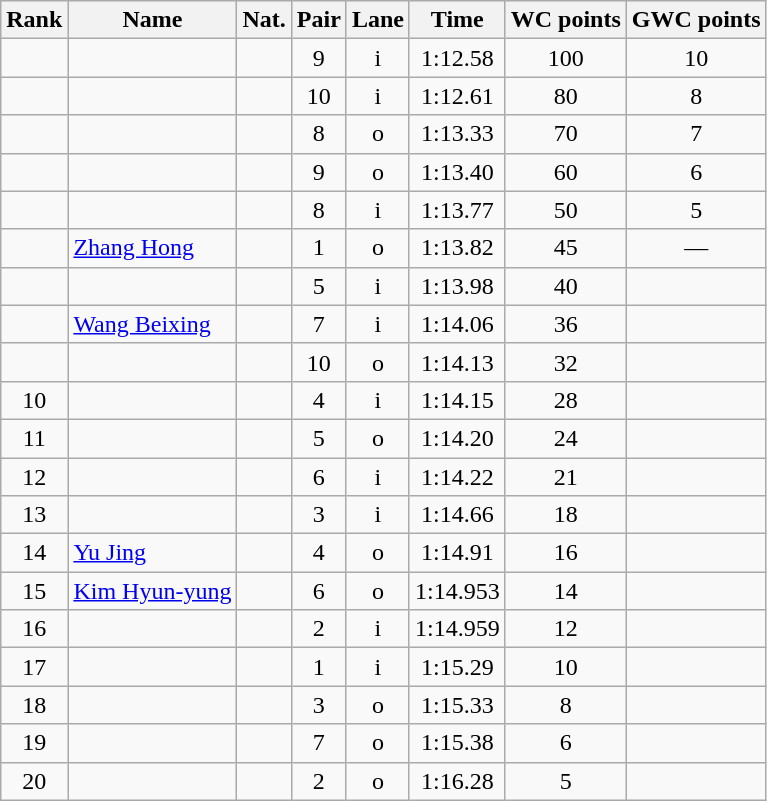<table class="wikitable sortable" style="text-align:center">
<tr>
<th>Rank</th>
<th>Name</th>
<th>Nat.</th>
<th>Pair</th>
<th>Lane</th>
<th>Time</th>
<th>WC points</th>
<th>GWC points</th>
</tr>
<tr>
<td></td>
<td align=left></td>
<td></td>
<td>9</td>
<td>i</td>
<td>1:12.58</td>
<td>100</td>
<td>10</td>
</tr>
<tr>
<td></td>
<td align=left></td>
<td></td>
<td>10</td>
<td>i</td>
<td>1:12.61</td>
<td>80</td>
<td>8</td>
</tr>
<tr>
<td></td>
<td align=left></td>
<td></td>
<td>8</td>
<td>o</td>
<td>1:13.33</td>
<td>70</td>
<td>7</td>
</tr>
<tr>
<td></td>
<td align=left></td>
<td></td>
<td>9</td>
<td>o</td>
<td>1:13.40</td>
<td>60</td>
<td>6</td>
</tr>
<tr>
<td></td>
<td align=left></td>
<td></td>
<td>8</td>
<td>i</td>
<td>1:13.77</td>
<td>50</td>
<td>5</td>
</tr>
<tr>
<td></td>
<td align=left><a href='#'>Zhang Hong</a></td>
<td></td>
<td>1</td>
<td>o</td>
<td>1:13.82</td>
<td>45</td>
<td>—</td>
</tr>
<tr>
<td></td>
<td align=left></td>
<td></td>
<td>5</td>
<td>i</td>
<td>1:13.98</td>
<td>40</td>
<td></td>
</tr>
<tr>
<td></td>
<td align=left><a href='#'>Wang Beixing</a></td>
<td></td>
<td>7</td>
<td>i</td>
<td>1:14.06</td>
<td>36</td>
<td></td>
</tr>
<tr>
<td></td>
<td align=left></td>
<td></td>
<td>10</td>
<td>o</td>
<td>1:14.13</td>
<td>32</td>
<td></td>
</tr>
<tr>
<td>10</td>
<td align=left></td>
<td></td>
<td>4</td>
<td>i</td>
<td>1:14.15</td>
<td>28</td>
<td></td>
</tr>
<tr>
<td>11</td>
<td align=left></td>
<td></td>
<td>5</td>
<td>o</td>
<td>1:14.20</td>
<td>24</td>
<td></td>
</tr>
<tr>
<td>12</td>
<td align=left></td>
<td></td>
<td>6</td>
<td>i</td>
<td>1:14.22</td>
<td>21</td>
<td></td>
</tr>
<tr>
<td>13</td>
<td align=left></td>
<td></td>
<td>3</td>
<td>i</td>
<td>1:14.66</td>
<td>18</td>
<td></td>
</tr>
<tr>
<td>14</td>
<td align=left><a href='#'>Yu Jing</a></td>
<td></td>
<td>4</td>
<td>o</td>
<td>1:14.91</td>
<td>16</td>
<td></td>
</tr>
<tr>
<td>15</td>
<td align=left><a href='#'>Kim Hyun-yung</a></td>
<td></td>
<td>6</td>
<td>o</td>
<td>1:14.953</td>
<td>14</td>
<td></td>
</tr>
<tr>
<td>16</td>
<td align=left></td>
<td></td>
<td>2</td>
<td>i</td>
<td>1:14.959</td>
<td>12</td>
<td></td>
</tr>
<tr>
<td>17</td>
<td align=left></td>
<td></td>
<td>1</td>
<td>i</td>
<td>1:15.29</td>
<td>10</td>
<td></td>
</tr>
<tr>
<td>18</td>
<td align=left></td>
<td></td>
<td>3</td>
<td>o</td>
<td>1:15.33</td>
<td>8</td>
<td></td>
</tr>
<tr>
<td>19</td>
<td align=left></td>
<td></td>
<td>7</td>
<td>o</td>
<td>1:15.38</td>
<td>6</td>
<td></td>
</tr>
<tr>
<td>20</td>
<td align=left></td>
<td></td>
<td>2</td>
<td>o</td>
<td>1:16.28</td>
<td>5</td>
<td></td>
</tr>
</table>
